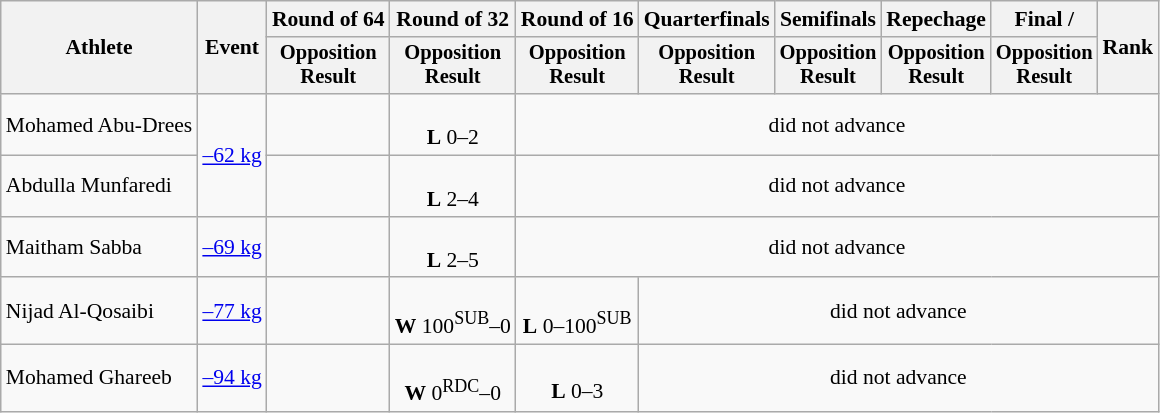<table class=wikitable style=font-size:90%;text-align:center>
<tr>
<th rowspan="2">Athlete</th>
<th rowspan="2">Event</th>
<th>Round of 64</th>
<th>Round of 32</th>
<th>Round of 16</th>
<th>Quarterfinals</th>
<th>Semifinals</th>
<th>Repechage</th>
<th>Final / </th>
<th rowspan=2>Rank</th>
</tr>
<tr style="font-size:95%">
<th>Opposition<br>Result</th>
<th>Opposition<br>Result</th>
<th>Opposition<br>Result</th>
<th>Opposition<br>Result</th>
<th>Opposition<br>Result</th>
<th>Opposition<br>Result</th>
<th>Opposition<br>Result</th>
</tr>
<tr>
<td align=left>Mohamed Abu-Drees</td>
<td align=left rowspan=2><a href='#'>–62 kg</a></td>
<td></td>
<td><br><strong>L</strong> 0–2</td>
<td colspan=6>did not advance</td>
</tr>
<tr>
<td align=left>Abdulla Munfaredi</td>
<td></td>
<td><br><strong>L</strong> 2–4</td>
<td colspan=6>did not advance</td>
</tr>
<tr>
<td align=left>Maitham Sabba</td>
<td align=left><a href='#'>–69 kg</a></td>
<td></td>
<td><br><strong>L</strong> 2–5</td>
<td colspan=6>did not advance</td>
</tr>
<tr>
<td align=left>Nijad Al-Qosaibi</td>
<td align=left><a href='#'>–77 kg</a></td>
<td></td>
<td><br><strong>W</strong> 100<sup>SUB</sup>–0</td>
<td><br><strong>L</strong> 0–100<sup>SUB</sup></td>
<td colspan=5>did not advance</td>
</tr>
<tr>
<td align=left>Mohamed Ghareeb</td>
<td align=left><a href='#'>–94 kg</a></td>
<td></td>
<td><br><strong>W</strong> 0<sup>RDC</sup>–0</td>
<td><br><strong>L</strong> 0–3</td>
<td colspan=5>did not advance</td>
</tr>
</table>
